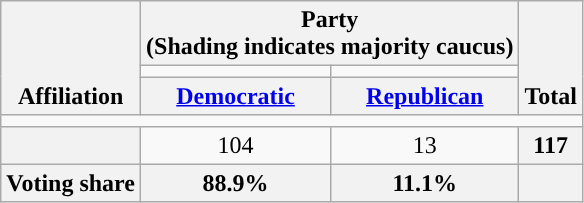<table class=wikitable style="text-align:center">
<tr style="vertical-align:bottom;">
<th rowspan=3>Affiliation</th>
<th colspan=2>Party <div>(Shading indicates majority caucus)</div></th>
<th rowspan=3>Total</th>
</tr>
<tr style="height:5px">
<td style="background-color:"></td>
<td style="background-color:"></td>
</tr>
<tr>
<th><a href='#'>Democratic</a></th>
<th><a href='#'>Republican</a></th>
</tr>
<tr>
<td colspan=5></td>
</tr>
<tr>
<th nowrap style="font-size:80%"></th>
<td>104</td>
<td>13</td>
<th>117</th>
</tr>
<tr>
<th>Voting share</th>
<th>88.9%</th>
<th>11.1%</th>
<th colspan=2></th>
</tr>
</table>
